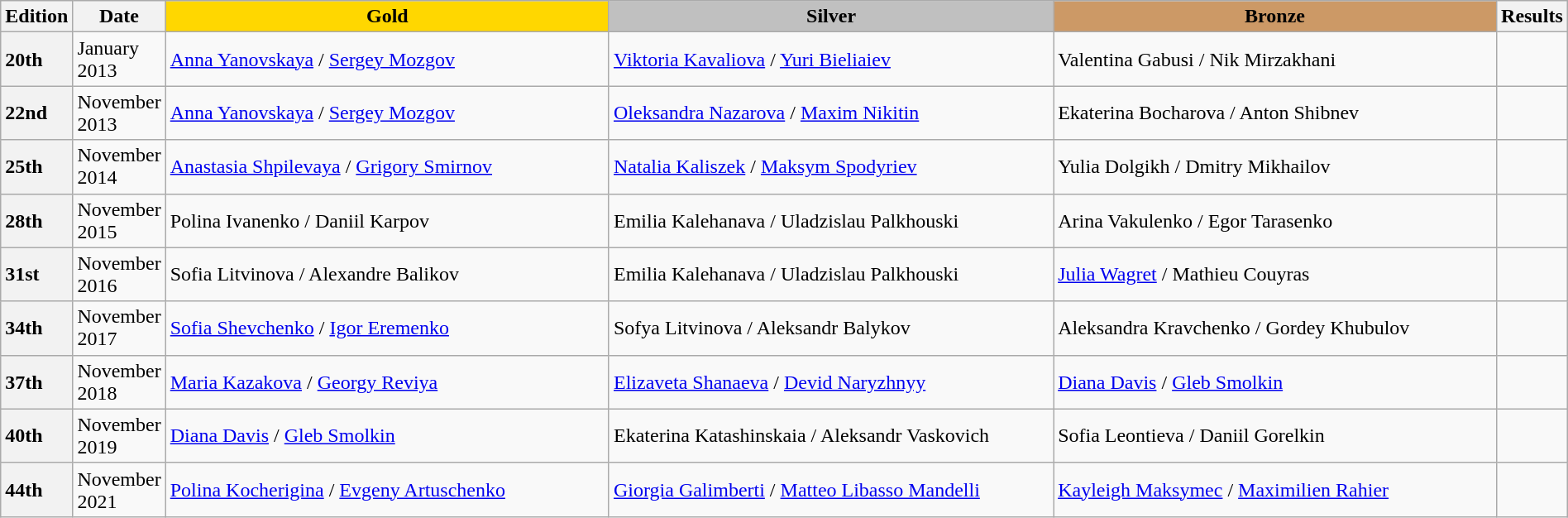<table class="wikitable unsortable" style="text-align:left; width:100%;">
<tr>
<th scope="col" style="text-align:center;">Edition</th>
<th scope="col" style="text-align:center;">Date</th>
<td scope="col" style="text-align:center; width:30%; background:gold"><strong>Gold</strong></td>
<td scope="col" style="text-align:center; width:30%; background:silver"><strong>Silver</strong></td>
<td scope="col" style="text-align:center; width:30%; background:#c96"><strong>Bronze</strong></td>
<th scope="col" style="text-align:center;">Results</th>
</tr>
<tr>
<th scope="row" style="text-align:left">20th</th>
<td>January 2013</td>
<td> <a href='#'>Anna Yanovskaya</a> / <a href='#'>Sergey Mozgov</a></td>
<td> <a href='#'>Viktoria Kavaliova</a> / <a href='#'>Yuri Bieliaiev</a></td>
<td> Valentina Gabusi / Nik Mirzakhani</td>
<td></td>
</tr>
<tr>
<th scope="row" style="text-align:left">22nd</th>
<td>November 2013</td>
<td> <a href='#'>Anna Yanovskaya</a> / <a href='#'>Sergey Mozgov</a></td>
<td> <a href='#'>Oleksandra Nazarova</a> / <a href='#'>Maxim Nikitin</a></td>
<td> Ekaterina Bocharova / Anton Shibnev</td>
<td></td>
</tr>
<tr>
<th scope="row" style="text-align:left">25th</th>
<td>November 2014</td>
<td> <a href='#'>Anastasia Shpilevaya</a> / <a href='#'>Grigory Smirnov</a></td>
<td> <a href='#'>Natalia Kaliszek</a> / <a href='#'>Maksym Spodyriev</a></td>
<td> Yulia Dolgikh / Dmitry Mikhailov</td>
<td></td>
</tr>
<tr>
<th scope="row" style="text-align:left">28th</th>
<td>November 2015</td>
<td> Polina Ivanenko / Daniil Karpov</td>
<td> Emilia Kalehanava / Uladzislau Palkhouski</td>
<td> Arina Vakulenko / Egor Tarasenko</td>
<td></td>
</tr>
<tr>
<th scope="row" style="text-align:left">31st</th>
<td>November 2016</td>
<td> Sofia Litvinova / Alexandre Balikov</td>
<td> Emilia Kalehanava / Uladzislau Palkhouski</td>
<td> <a href='#'>Julia Wagret</a> / Mathieu Couyras</td>
<td></td>
</tr>
<tr>
<th scope="row" style="text-align:left">34th</th>
<td>November 2017</td>
<td> <a href='#'>Sofia Shevchenko</a> / <a href='#'>Igor Eremenko</a></td>
<td> Sofya Litvinova / Aleksandr Balykov</td>
<td> Aleksandra Kravchenko / Gordey Khubulov</td>
<td></td>
</tr>
<tr>
<th scope="row" style="text-align:left">37th</th>
<td>November 2018</td>
<td> <a href='#'>Maria Kazakova</a> / <a href='#'>Georgy Reviya</a></td>
<td> <a href='#'>Elizaveta Shanaeva</a> / <a href='#'>Devid Naryzhnyy</a></td>
<td> <a href='#'>Diana Davis</a> / <a href='#'>Gleb Smolkin</a></td>
<td></td>
</tr>
<tr>
<th scope="row" style="text-align:left">40th</th>
<td>November 2019</td>
<td> <a href='#'>Diana Davis</a> / <a href='#'>Gleb Smolkin</a></td>
<td> Ekaterina Katashinskaia / Aleksandr Vaskovich</td>
<td> Sofia Leontieva / Daniil Gorelkin</td>
<td></td>
</tr>
<tr>
<th scope="row" style="text-align:left">44th</th>
<td>November 2021</td>
<td> <a href='#'>Polina Kocherigina</a> / <a href='#'>Evgeny Artuschenko</a></td>
<td> <a href='#'>Giorgia Galimberti</a> / <a href='#'>Matteo Libasso Mandelli</a></td>
<td> <a href='#'>Kayleigh Maksymec</a> / <a href='#'>Maximilien Rahier</a></td>
<td></td>
</tr>
</table>
